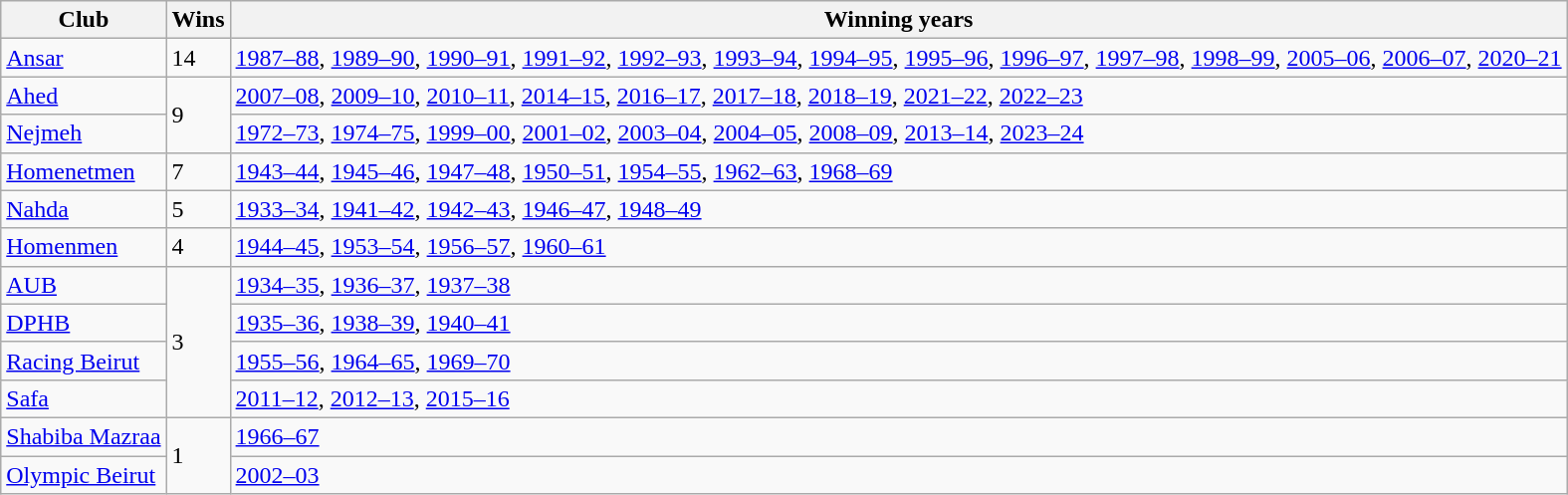<table class="wikitable">
<tr>
<th>Club</th>
<th>Wins</th>
<th>Winning years</th>
</tr>
<tr>
<td><a href='#'>Ansar</a> </td>
<td>14</td>
<td><a href='#'>1987–88</a>, <a href='#'>1989–90</a>, <a href='#'>1990–91</a>, <a href='#'>1991–92</a>, <a href='#'>1992–93</a>, <a href='#'>1993–94</a>, <a href='#'>1994–95</a>, <a href='#'>1995–96</a>, <a href='#'>1996–97</a>, <a href='#'>1997–98</a>, <a href='#'>1998–99</a>, <a href='#'>2005–06</a>, <a href='#'>2006–07</a>, <a href='#'>2020–21</a></td>
</tr>
<tr>
<td><a href='#'>Ahed</a></td>
<td rowspan="2">9</td>
<td><a href='#'>2007–08</a>, <a href='#'>2009–10</a>, <a href='#'>2010–11</a>, <a href='#'>2014–15</a>, <a href='#'>2016–17</a>, <a href='#'>2017–18</a>, <a href='#'>2018–19</a>, <a href='#'>2021–22</a>, <a href='#'>2022–23</a></td>
</tr>
<tr>
<td><a href='#'>Nejmeh</a></td>
<td><a href='#'>1972–73</a>, <a href='#'>1974–75</a>, <a href='#'>1999–00</a>, <a href='#'>2001–02</a>, <a href='#'>2003–04</a>, <a href='#'>2004–05</a>, <a href='#'>2008–09</a>, <a href='#'>2013–14</a>, <a href='#'>2023–24</a></td>
</tr>
<tr>
<td><a href='#'>Homenetmen</a></td>
<td>7</td>
<td><a href='#'>1943–44</a>, <a href='#'>1945–46</a>, <a href='#'>1947–48</a>, <a href='#'>1950–51</a>, <a href='#'>1954–55</a>, <a href='#'>1962–63</a>, <a href='#'>1968–69</a></td>
</tr>
<tr>
<td><a href='#'>Nahda</a></td>
<td>5</td>
<td><a href='#'>1933–34</a>, <a href='#'>1941–42</a>, <a href='#'>1942–43</a>, <a href='#'>1946–47</a>, <a href='#'>1948–49</a></td>
</tr>
<tr>
<td><a href='#'>Homenmen</a></td>
<td>4</td>
<td><a href='#'>1944–45</a>, <a href='#'>1953–54</a>, <a href='#'>1956–57</a>, <a href='#'>1960–61</a></td>
</tr>
<tr>
<td><a href='#'>AUB</a></td>
<td rowspan="4">3</td>
<td><a href='#'>1934–35</a>, <a href='#'>1936–37</a>, <a href='#'>1937–38</a></td>
</tr>
<tr>
<td><a href='#'>DPHB</a></td>
<td><a href='#'>1935–36</a>, <a href='#'>1938–39</a>, <a href='#'>1940–41</a></td>
</tr>
<tr>
<td><a href='#'>Racing Beirut</a></td>
<td><a href='#'>1955–56</a>, <a href='#'>1964–65</a>, <a href='#'>1969–70</a></td>
</tr>
<tr>
<td><a href='#'>Safa</a></td>
<td><a href='#'>2011–12</a>, <a href='#'>2012–13</a>, <a href='#'>2015–16</a></td>
</tr>
<tr>
<td><a href='#'>Shabiba Mazraa</a></td>
<td rowspan="2">1</td>
<td><a href='#'>1966–67</a></td>
</tr>
<tr>
<td><a href='#'>Olympic Beirut</a></td>
<td><a href='#'>2002–03</a></td>
</tr>
</table>
